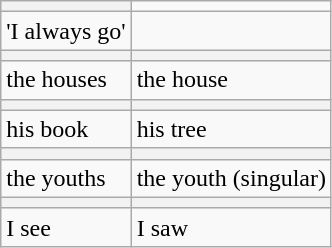<table class="wikitable">
<tr>
<th></th>
<td></td>
</tr>
<tr>
<td>'I always go'</td>
<td></td>
</tr>
<tr>
<th></th>
<th></th>
</tr>
<tr>
<td>the houses</td>
<td>the house</td>
</tr>
<tr>
<th></th>
<th></th>
</tr>
<tr>
<td>his book</td>
<td>his tree</td>
</tr>
<tr>
<th></th>
<th></th>
</tr>
<tr>
<td>the youths</td>
<td>the youth (singular)</td>
</tr>
<tr>
<th></th>
<th></th>
</tr>
<tr>
<td>I see</td>
<td>I saw</td>
</tr>
</table>
